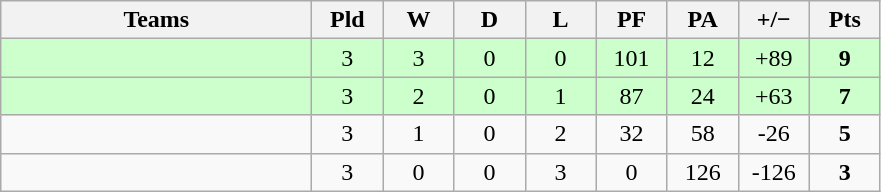<table class="wikitable" style="text-align: center;">
<tr>
<th width="200">Teams</th>
<th width="40">Pld</th>
<th width="40">W</th>
<th width="40">D</th>
<th width="40">L</th>
<th width="40">PF</th>
<th width="40">PA</th>
<th width="40">+/−</th>
<th width="40">Pts</th>
</tr>
<tr style=background:#cfc>
<td align=left></td>
<td>3</td>
<td>3</td>
<td>0</td>
<td>0</td>
<td>101</td>
<td>12</td>
<td>+89</td>
<td><strong>9</strong></td>
</tr>
<tr style=background:#cfc>
<td align=left></td>
<td>3</td>
<td>2</td>
<td>0</td>
<td>1</td>
<td>87</td>
<td>24</td>
<td>+63</td>
<td><strong>7</strong></td>
</tr>
<tr>
<td align=left></td>
<td>3</td>
<td>1</td>
<td>0</td>
<td>2</td>
<td>32</td>
<td>58</td>
<td>-26</td>
<td><strong>5</strong></td>
</tr>
<tr>
<td align=left></td>
<td>3</td>
<td>0</td>
<td>0</td>
<td>3</td>
<td>0</td>
<td>126</td>
<td>-126</td>
<td><strong>3</strong></td>
</tr>
</table>
